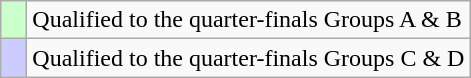<table class="wikitable" style="font-size:100%">
<tr>
<td width=10px bgcolor=#ccffcc></td>
<td>Qualified to the quarter-finals Groups A & B</td>
</tr>
<tr>
<td bgcolor=#ccccff></td>
<td>Qualified to the quarter-finals Groups C & D</td>
</tr>
</table>
